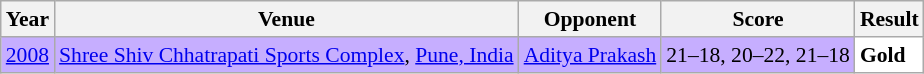<table class="sortable wikitable" style="font-size: 90%;">
<tr>
<th>Year</th>
<th>Venue</th>
<th>Opponent</th>
<th>Score</th>
<th>Result</th>
</tr>
<tr style="background:#C6AEFF">
<td align="center"><a href='#'>2008</a></td>
<td align="left"><a href='#'>Shree Shiv Chhatrapati Sports Complex</a>, <a href='#'>Pune, India</a></td>
<td align="left"> <a href='#'>Aditya Prakash</a></td>
<td align="left">21–18, 20–22, 21–18</td>
<td style="text-align:left; background:white"> <strong>Gold</strong></td>
</tr>
</table>
